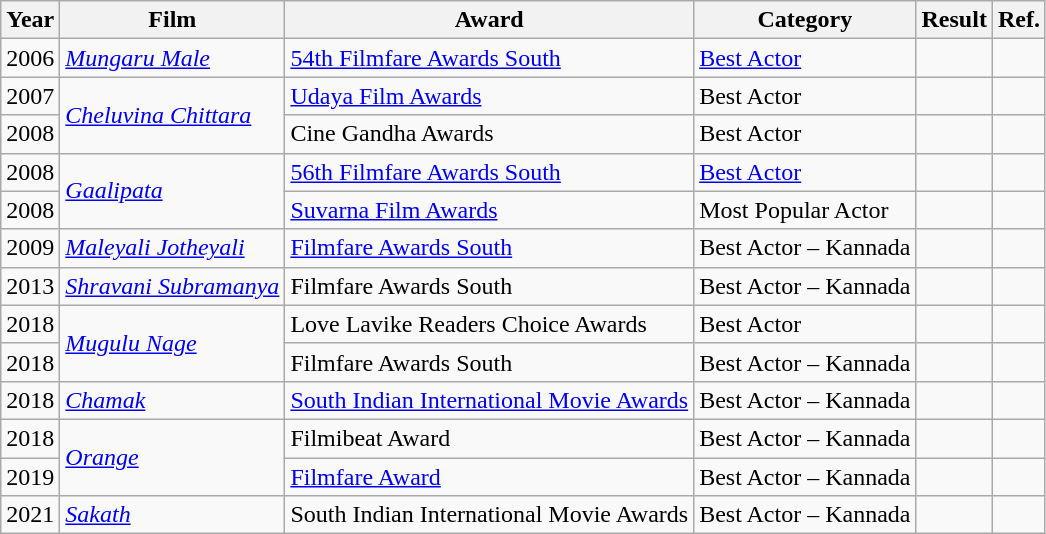<table class="wikitable">
<tr>
<th>Year</th>
<th scope="col">Film</th>
<th scope="col">Award</th>
<th scope="col">Category</th>
<th scope="col">Result</th>
<th scope="col">Ref.</th>
</tr>
<tr>
<td>2006</td>
<td><em><a href='#'>Mungaru Male</a></em></td>
<td><a href='#'>54th Filmfare Awards South</a></td>
<td><a href='#'>Best Actor</a></td>
<td></td>
<td></td>
</tr>
<tr>
<td>2007</td>
<td rowspan="2"><em><a href='#'>Cheluvina Chittara</a></em></td>
<td><a href='#'>Udaya Film Awards</a></td>
<td>Best Actor</td>
<td></td>
<td></td>
</tr>
<tr>
<td>2008</td>
<td>Cine Gandha Awards</td>
<td>Best Actor</td>
<td></td>
<td></td>
</tr>
<tr>
<td>2008</td>
<td rowspan="2"><em><a href='#'>Gaalipata</a></em></td>
<td><a href='#'>56th Filmfare Awards South</a></td>
<td><a href='#'>Best Actor</a></td>
<td></td>
<td></td>
</tr>
<tr>
<td>2008</td>
<td><a href='#'>Suvarna Film Awards</a></td>
<td>Most Popular Actor</td>
<td></td>
<td></td>
</tr>
<tr>
<td>2009</td>
<td><em><a href='#'>Maleyali Jotheyali</a></em></td>
<td><a href='#'>Filmfare Awards South</a></td>
<td>Best Actor – Kannada</td>
<td></td>
<td></td>
</tr>
<tr>
<td>2013</td>
<td><em><a href='#'>Shravani Subramanya</a></em></td>
<td>Filmfare Awards South</td>
<td>Best Actor – Kannada</td>
<td></td>
<td></td>
</tr>
<tr>
<td>2018</td>
<td rowspan=2><em><a href='#'>Mugulu Nage</a></em></td>
<td>Love Lavike Readers Choice Awards</td>
<td>Best Actor</td>
<td></td>
<td></td>
</tr>
<tr>
<td>2018</td>
<td>Filmfare Awards South</td>
<td>Best Actor – Kannada</td>
<td></td>
<td></td>
</tr>
<tr>
<td>2018</td>
<td><a href='#'><em>Chamak</em></a></td>
<td><a href='#'>South Indian International Movie Awards</a></td>
<td>Best Actor – Kannada</td>
<td></td>
<td></td>
</tr>
<tr>
<td>2018</td>
<td rowspan="2"><a href='#'><em>Orange</em></a></td>
<td>Filmibeat Award</td>
<td>Best Actor – Kannada</td>
<td></td>
<td></td>
</tr>
<tr>
<td>2019</td>
<td><a href='#'>Filmfare Award</a></td>
<td>Best Actor – Kannada</td>
<td></td>
<td></td>
</tr>
<tr>
<td>2021</td>
<td><a href='#'><em>Sakath</em></a></td>
<td>South Indian International Movie Awards</td>
<td>Best Actor – Kannada</td>
<td></td>
</tr>
</table>
